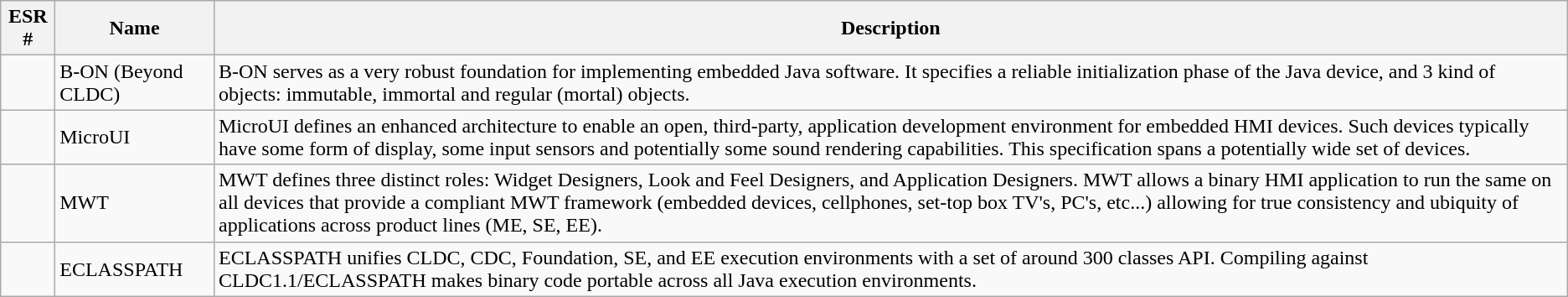<table class="wikitable">
<tr>
<th>ESR #</th>
<th>Name</th>
<th>Description</th>
</tr>
<tr>
<td></td>
<td>B-ON (Beyond CLDC)</td>
<td>B-ON serves as a very robust foundation for implementing embedded Java software. It specifies a reliable initialization phase of the Java device, and 3 kind of objects: immutable, immortal and regular (mortal) objects.</td>
</tr>
<tr>
<td></td>
<td>MicroUI</td>
<td>MicroUI defines an enhanced architecture to enable an open, third-party, application development environment for embedded HMI devices. Such devices typically have some form of display, some input sensors and potentially some sound rendering capabilities. This specification spans a potentially wide set of devices.</td>
</tr>
<tr>
<td></td>
<td>MWT</td>
<td>MWT defines three distinct roles: Widget Designers, Look and Feel Designers, and Application Designers. MWT allows a binary HMI application to run the same on all devices that provide a compliant MWT framework (embedded devices, cellphones, set-top box TV's, PC's, etc...) allowing for true consistency and ubiquity of applications across product lines (ME, SE, EE).</td>
</tr>
<tr>
<td></td>
<td>ECLASSPATH</td>
<td>ECLASSPATH unifies CLDC, CDC, Foundation, SE, and EE execution environments with a set of around 300 classes API. Compiling against CLDC1.1/ECLASSPATH makes binary code portable across all Java execution environments.</td>
</tr>
</table>
